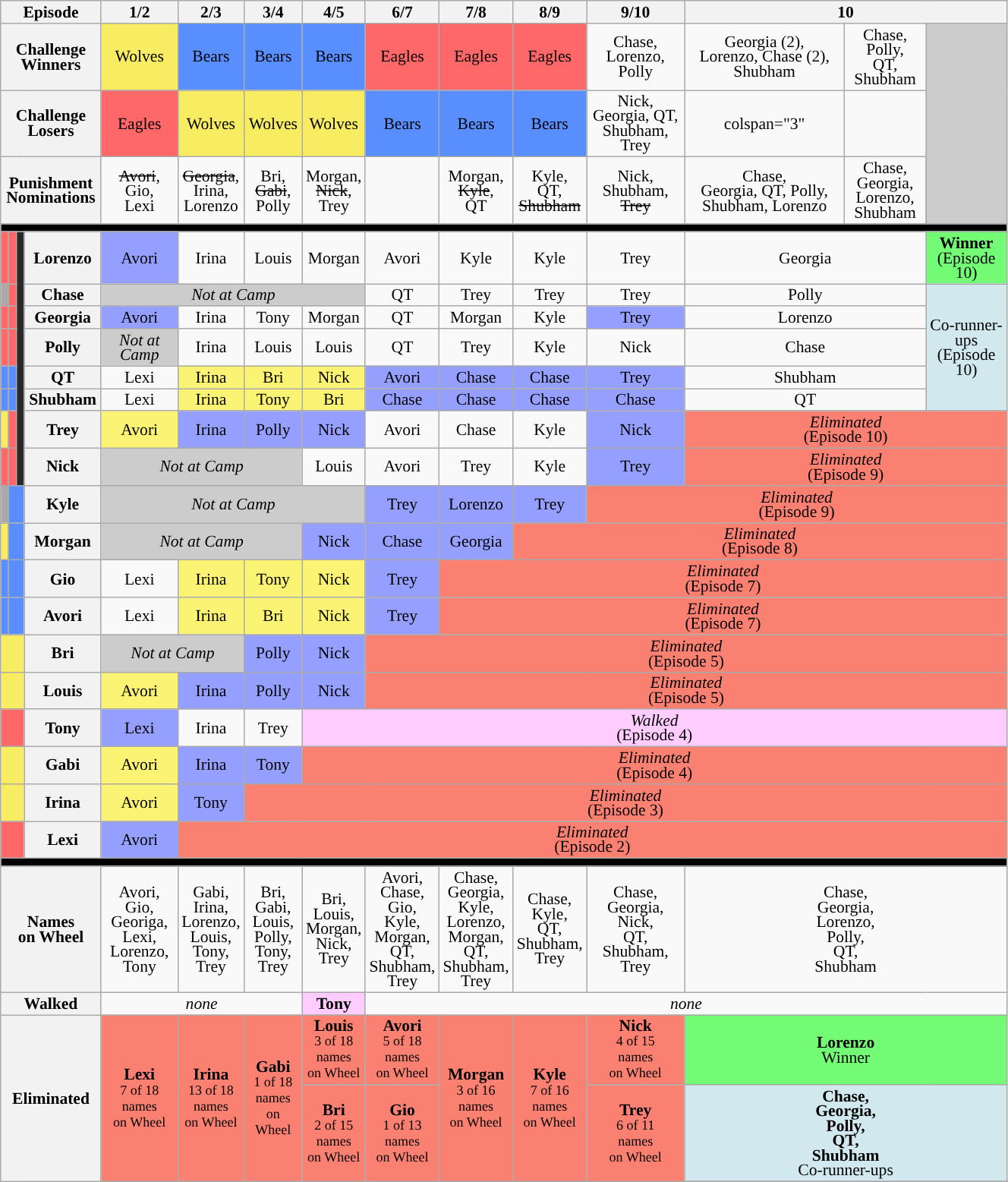<table class="wikitable" style="text-align:center; width:70%; font-size:90%; line-height:13px">
<tr>
<th colspan="4" width="10%">Episode</th>
<th>1/2</th>
<th>2/3</th>
<th>3/4</th>
<th>4/5</th>
<th>6/7</th>
<th>7/8</th>
<th>8/9</th>
<th>9/10</th>
<th colspan="4">10</th>
</tr>
<tr>
<th colspan="4">Challenge<br>Winners</th>
<td bgcolor="#f8ed62">Wolves</td>
<td bgcolor="#598eff">Bears</td>
<td bgcolor="#598eff">Bears</td>
<td bgcolor="#598eff">Bears</td>
<td bgcolor="#ff6868">Eagles</td>
<td bgcolor="#ff6868">Eagles</td>
<td bgcolor="#ff6868">Eagles</td>
<td>Chase,<br>Lorenzo, Polly</td>
<td>Georgia (2),<br>Lorenzo, Chase (2), Shubham</td>
<td colspan="2">Chase, Polly,<br>QT, Shubham</td>
<td rowspan="3" bgcolor="#ccc"></td>
</tr>
<tr>
<th colspan="4">Challenge<br>Losers</th>
<td bgcolor="#ff6868">Eagles</td>
<td bgcolor="#f8ed62">Wolves</td>
<td bgcolor="#f8ed62">Wolves</td>
<td bgcolor="#f8ed62">Wolves</td>
<td bgcolor="#598eff">Bears</td>
<td bgcolor="#598eff">Bears</td>
<td bgcolor="#598eff">Bears</td>
<td>Nick, Georgia, QT,<br>Shubham, Trey</td>
<td>colspan="3" </td>
</tr>
<tr>
<th colspan="4">Punishment<br>Nominations</th>
<td><s>Avori</s>,<br>Gio,<br>Lexi</td>
<td><s>Georgia</s>,<br>Irina,<br>Lorenzo</td>
<td>Bri,<br><s>Gabi</s>,<br>Polly</td>
<td>Morgan,<br><s>Nick</s>,<br>Trey</td>
<td></td>
<td>Morgan,<br><s>Kyle</s>,<br>QT</td>
<td>Kyle,<br>QT,<br><s>Shubham</s></td>
<td>Nick,<br>Shubham,<br><s>Trey</s></td>
<td>Chase,<br>Georgia, QT, Polly, Shubham, Lorenzo</td>
<td>Chase,<br>Georgia,<br>Lorenzo,<br>Shubham</td>
</tr>
<tr>
<th colspan="18" style="background:black"></th>
</tr>
<tr>
<td bgcolor="#ff6868"></td>
<td bgcolor="#ff6868"></td>
<td rowspan="8" bgcolor="#292929"></td>
<th>Lorenzo</th>
<td style="background:#959ffd">Avori</td>
<td>Irina</td>
<td>Louis</td>
<td>Morgan</td>
<td>Avori</td>
<td>Kyle</td>
<td>Kyle</td>
<td>Trey</td>
<td colspan="3">Georgia</td>
<td style="background:#73FB76"><strong>Winner</strong><br>(Episode 10)</td>
</tr>
<tr>
<td bgcolor="darkgray"></td>
<td bgcolor="#ff6868"></td>
<th>Chase</th>
<td colspan="4" style="background:#ccc"><em>Not at Camp</em></td>
<td>QT</td>
<td>Trey</td>
<td>Trey</td>
<td>Trey</td>
<td colspan="3">Polly</td>
<td rowspan="5"style="background:#D1E8EF">Co-runner-ups<br>(Episode 10)</td>
</tr>
<tr>
<td bgcolor="#ff6868"></td>
<td bgcolor="#ff6868"></td>
<th>Georgia</th>
<td style="background:#959ffd">Avori</td>
<td>Irina</td>
<td>Tony</td>
<td>Morgan</td>
<td>QT</td>
<td>Morgan</td>
<td>Kyle</td>
<td style="background:#959ffd">Trey</td>
<td colspan="3">Lorenzo</td>
</tr>
<tr>
<td bgcolor="#ff6868"></td>
<td bgcolor="#ff6868"></td>
<th>Polly</th>
<td style="background:#ccc"><em>Not at Camp</em></td>
<td>Irina</td>
<td>Louis</td>
<td>Louis</td>
<td>QT</td>
<td>Trey</td>
<td>Kyle</td>
<td>Nick</td>
<td colspan="3">Chase</td>
</tr>
<tr>
<td bgcolor="#598eff"></td>
<td bgcolor="#598eff"></td>
<th>QT</th>
<td>Lexi</td>
<td style="background:#FBF373">Irina</td>
<td style="background:#FBF373">Bri</td>
<td style="background:#FBF373">Nick</td>
<td style="background:#959ffd">Avori</td>
<td style="background:#959ffd">Chase</td>
<td style="background:#959ffd">Chase</td>
<td style="background:#959ffd">Trey</td>
<td colspan="3">Shubham</td>
</tr>
<tr>
<td bgcolor="#598eff"></td>
<td bgcolor="#598eff"></td>
<th>Shubham</th>
<td>Lexi</td>
<td style="background:#FBF373">Irina</td>
<td style="background:#FBF373">Tony</td>
<td style="background:#FBF373">Bri</td>
<td style="background:#959ffd">Chase</td>
<td style="background:#959ffd">Chase</td>
<td style="background:#959ffd">Chase</td>
<td style="background:#959ffd">Chase</td>
<td colspan="3">QT</td>
</tr>
<tr>
<td bgcolor="#f8ed62"></td>
<td bgcolor="#ff6868"></td>
<th>Trey</th>
<td style="background:#FBF373">Avori</td>
<td style="background:#959ffd">Irina</td>
<td style="background:#959ffd">Polly</td>
<td style="background:#959ffd">Nick</td>
<td>Avori</td>
<td>Chase</td>
<td>Kyle</td>
<td style="background:#959ffd">Nick</td>
<td style="background:salmon" colspan="4"><em>Eliminated</em><br>(Episode 10)</td>
</tr>
<tr>
<td bgcolor="#ff6868"></td>
<td bgcolor="#ff6868"></td>
<th>Nick</th>
<td colspan="3" style="background:#ccc"><em>Not at Camp</em></td>
<td>Louis</td>
<td>Avori</td>
<td>Trey</td>
<td>Kyle</td>
<td style="background:#959ffd">Trey</td>
<td style="background:salmon" colspan="4"><em>Eliminated</em><br>(Episode 9)</td>
</tr>
<tr>
<td bgcolor="darkgray"></td>
<td colspan="2" bgcolor="#598eff"></td>
<th>Kyle</th>
<td colspan="4" style="background:#ccc"><em>Not at Camp</em></td>
<td style="background:#959ffd">Trey</td>
<td style="background:#959ffd">Lorenzo</td>
<td style="background:#959ffd">Trey</td>
<td style="background:salmon" colspan="5"><em>Eliminated</em><br>(Episode 9)</td>
</tr>
<tr>
<td bgcolor="#f8ed62"></td>
<td colspan="2" bgcolor="#598eff"></td>
<th>Morgan</th>
<td colspan="3" style="background:#ccc"><em>Not at Camp</em></td>
<td style="background:#959ffd">Nick</td>
<td style="background:#959ffd">Chase</td>
<td style="background:#959ffd">Georgia</td>
<td style="background:salmon" colspan="6"><em>Eliminated</em><br>(Episode 8)</td>
</tr>
<tr>
<td bgcolor="#598eff"></td>
<td colspan="2" bgcolor="#598eff"></td>
<th>Gio</th>
<td>Lexi</td>
<td style="background:#FBF373">Irina</td>
<td style="background:#FBF373">Tony</td>
<td style="background:#FBF373">Nick</td>
<td style="background:#959ffd">Trey</td>
<td style="background:salmon" colspan="7"><em>Eliminated</em><br>(Episode 7)</td>
</tr>
<tr>
<td bgcolor="#598eff"></td>
<td colspan="2" bgcolor="#598eff"></td>
<th>Avori</th>
<td>Lexi</td>
<td style="background:#FBF373">Irina</td>
<td style="background:#FBF373">Bri</td>
<td style="background:#FBF373">Nick</td>
<td style="background:#959ffd">Trey</td>
<td style="background:salmon" colspan="7"><em>Eliminated</em><br>(Episode 7)</td>
</tr>
<tr>
<td colspan="3" bgcolor="#f8ed62"></td>
<th>Bri</th>
<td colspan="2" style="background:#ccc"><em>Not at Camp</em></td>
<td style="background:#959ffd">Polly</td>
<td style="background:#959ffd">Nick</td>
<td style="background:salmon" colspan="8"><em>Eliminated</em><br>(Episode 5)</td>
</tr>
<tr>
<td colspan="3" bgcolor="#f8ed62"></td>
<th>Louis</th>
<td style="background:#FBF373">Avori</td>
<td style="background:#959ffd">Irina</td>
<td style="background:#959ffd">Polly</td>
<td style="background:#959ffd">Nick</td>
<td style="background:salmon" colspan="8"><em>Eliminated</em><br>(Episode 5)</td>
</tr>
<tr>
<td colspan="3" bgcolor="#ff6868"></td>
<th>Tony</th>
<td style="background:#959ffd">Lexi</td>
<td>Irina</td>
<td>Trey</td>
<td style="background:#fcf" colspan="9"><em>Walked</em><br>(Episode 4)</td>
</tr>
<tr>
<td colspan="3" bgcolor="#f8ed62"></td>
<th>Gabi</th>
<td style="background:#FBF373">Avori</td>
<td style="background:#959ffd">Irina</td>
<td style="background:#959ffd">Tony</td>
<td style="background:salmon" colspan="9"><em>Eliminated</em><br>(Episode 4)</td>
</tr>
<tr>
<td colspan="3" bgcolor="#f8ed62"></td>
<th>Irina</th>
<td style="background:#FBF373">Avori</td>
<td style="background:#959ffd">Tony</td>
<td style="background:salmon" colspan="10"><em>Eliminated</em><br>(Episode 3)</td>
</tr>
<tr>
<td colspan="3" bgcolor="#ff6868"></td>
<th>Lexi</th>
<td style="background:#959ffd">Avori</td>
<td style="background:salmon" colspan="11"><em>Eliminated</em><br>(Episode 2)</td>
</tr>
<tr>
<th style="background:#000" colspan="16"></th>
</tr>
<tr>
<th colspan="4">Names<br>on Wheel</th>
<td>Avori,<br>Gio,<br>Georiga,<br>Lexi,<br>Lorenzo,<br>Tony</td>
<td>Gabi,<br>Irina,<br>Lorenzo,<br>Louis,<br>Tony,<br>Trey</td>
<td>Bri,<br>Gabi,<br>Louis,<br>Polly,<br>Tony,<br>Trey</td>
<td>Bri,<br>Louis,<br>Morgan,<br>Nick,<br>Trey</td>
<td>Avori,<br>Chase,<br>Gio,<br>Kyle,<br>Morgan,<br>QT,<br>Shubham,<br>Trey</td>
<td>Chase,<br>Georgia,<br>Kyle,<br>Lorenzo,<br>Morgan,<br>QT,<br>Shubham,<br>Trey</td>
<td>Chase,<br>Kyle,<br>QT,<br>Shubham,<br>Trey</td>
<td>Chase,<br>Georgia,<br>Nick,<br>QT,<br>Shubham,<br>Trey</td>
<td colspan="4">Chase,<br>Georgia,<br>Lorenzo,<br>Polly,<br>QT,<br>Shubham</td>
</tr>
<tr>
<th colspan="4">Walked</th>
<td colspan=3><em>none</em></td>
<td style="background:#fcf"><strong>Tony</strong></td>
<td colspan="8"><em>none</em></td>
</tr>
<tr>
<th colspan="4" rowspan=3>Eliminated</th>
<td rowspan=2 style="background:#FA8072"><strong>Lexi</strong><br><small>7 of 18<br>names<br>on Wheel</small></td>
<td rowspan=2 style="background:#FA8072"><strong>Irina</strong><br><small>13 of 18<br>names<br>on Wheel</small></td>
<td rowspan=2 style="background:#FA8072"><strong>Gabi</strong><br><small>1 of 18<br>names<br>on Wheel</small></td>
<td rowspan=1 style="background:#FA8072"><strong>Louis</strong><br><small>3 of 18<br>names<br>on Wheel</small></td>
<td rowspan=1 style="background:#FA8072"><strong>Avori</strong><br><small>5 of 18<br>names<br>on Wheel</small></td>
<td rowspan=2 style="background:#FA8072"><strong>Morgan</strong><br><small>3 of 16<br>names<br>on Wheel</small></td>
<td rowspan=2 style="background:#FA8072"><strong>Kyle</strong><br><small>7 of 16<br>names<br>on Wheel</small></td>
<td rowspan=1 style="background:#FA8072"><strong>Nick</strong><br><small>4 of 15<br>names<br>on Wheel</small></td>
<td colspan="4" style="background:#73FB76"><strong>Lorenzo</strong><br>Winner</td>
</tr>
<tr>
<td rowspan=1 style="background:#FA8072"><strong>Bri</strong><br><small>2 of 15<br>names<br>on Wheel</small></td>
<td rowspan=1 style="background:#FA8072"><strong>Gio</strong><br><small>1 of 13<br>names<br>on Wheel</small></td>
<td rowspan=2 style="background:#FA8072"><strong>Trey</strong><br><small>6 of 11<br>names<br>on Wheel</small></td>
<td colspan="4" style="background:#D1E8EF"><strong>Chase,<br>Georgia,<br>Polly,<br>QT,<br>Shubham</strong><br>Co-runner-ups</td>
</tr>
<tr>
</tr>
</table>
